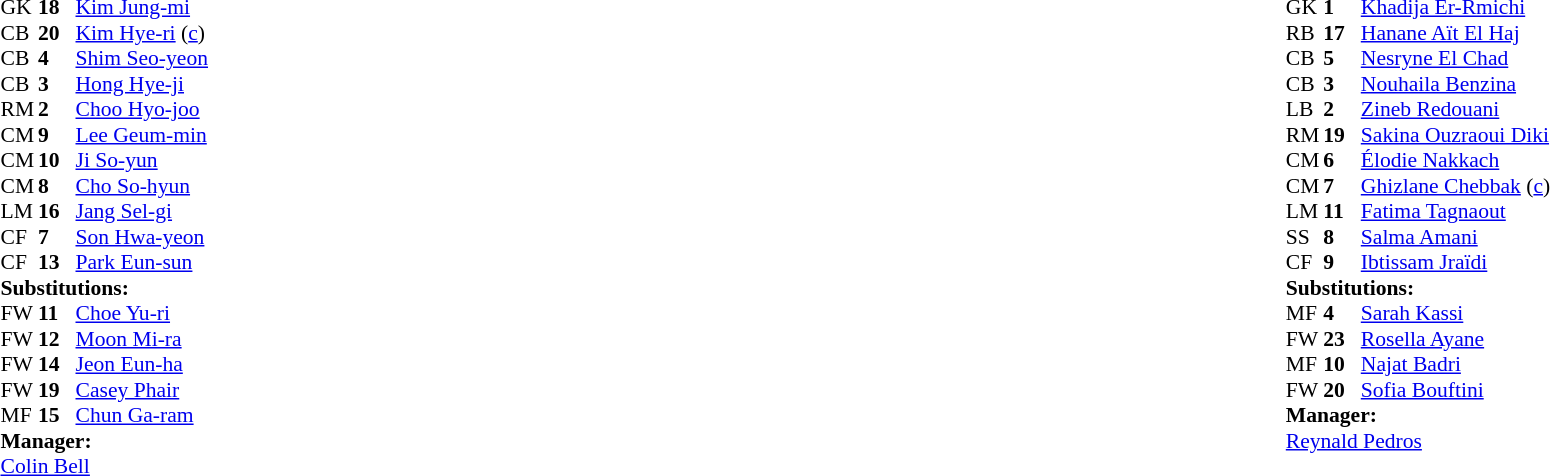<table width="100%">
<tr>
<td valign="top" width="40%"><br><table style="font-size:90%" cellspacing="0" cellpadding="0">
<tr>
<th width=25></th>
<th width=25></th>
</tr>
<tr>
<td>GK</td>
<td><strong>18</strong></td>
<td><a href='#'>Kim Jung-mi</a></td>
</tr>
<tr>
<td>CB</td>
<td><strong>20</strong></td>
<td><a href='#'>Kim Hye-ri</a> (<a href='#'>c</a>)</td>
</tr>
<tr>
<td>CB</td>
<td><strong>4</strong></td>
<td><a href='#'>Shim Seo-yeon</a></td>
</tr>
<tr>
<td>CB</td>
<td><strong>3</strong></td>
<td><a href='#'>Hong Hye-ji</a></td>
<td></td>
<td></td>
</tr>
<tr>
<td>RM</td>
<td><strong>2</strong></td>
<td><a href='#'>Choo Hyo-joo</a></td>
</tr>
<tr>
<td>CM</td>
<td><strong>9</strong></td>
<td><a href='#'>Lee Geum-min</a></td>
<td></td>
<td></td>
</tr>
<tr>
<td>CM</td>
<td><strong>10</strong></td>
<td><a href='#'>Ji So-yun</a></td>
</tr>
<tr>
<td>CM</td>
<td><strong>8</strong></td>
<td><a href='#'>Cho So-hyun</a></td>
<td></td>
<td></td>
</tr>
<tr>
<td>LM</td>
<td><strong>16</strong></td>
<td><a href='#'>Jang Sel-gi</a></td>
</tr>
<tr>
<td>CF</td>
<td><strong>7</strong></td>
<td><a href='#'>Son Hwa-yeon</a></td>
<td></td>
<td></td>
</tr>
<tr>
<td>CF</td>
<td><strong>13</strong></td>
<td><a href='#'>Park Eun-sun</a></td>
<td></td>
<td></td>
</tr>
<tr>
<td colspan=3><strong>Substitutions:</strong></td>
</tr>
<tr>
<td>FW</td>
<td><strong>11</strong></td>
<td><a href='#'>Choe Yu-ri</a></td>
<td></td>
<td></td>
</tr>
<tr>
<td>FW</td>
<td><strong>12</strong></td>
<td><a href='#'>Moon Mi-ra</a></td>
<td></td>
<td></td>
</tr>
<tr>
<td>FW</td>
<td><strong>14</strong></td>
<td><a href='#'>Jeon Eun-ha</a></td>
<td></td>
<td></td>
</tr>
<tr>
<td>FW</td>
<td><strong>19</strong></td>
<td><a href='#'>Casey Phair</a></td>
<td></td>
<td></td>
</tr>
<tr>
<td>MF</td>
<td><strong>15</strong></td>
<td><a href='#'>Chun Ga-ram</a></td>
<td></td>
<td></td>
</tr>
<tr>
<td colspan=3><strong>Manager:</strong></td>
</tr>
<tr>
<td colspan=3> <a href='#'>Colin Bell</a></td>
</tr>
</table>
</td>
<td valign="top"></td>
<td valign="top" width="50%"><br><table style="font-size:90%; margin:auto" cellspacing="0" cellpadding="0">
<tr>
<th width=25></th>
<th width=25></th>
</tr>
<tr>
<td>GK</td>
<td><strong>1</strong></td>
<td><a href='#'>Khadija Er-Rmichi</a></td>
</tr>
<tr>
<td>RB</td>
<td><strong>17</strong></td>
<td><a href='#'>Hanane Aït El Haj</a></td>
<td></td>
<td></td>
</tr>
<tr>
<td>CB</td>
<td><strong>5</strong></td>
<td><a href='#'>Nesryne El Chad</a></td>
</tr>
<tr>
<td>CB</td>
<td><strong>3</strong></td>
<td><a href='#'>Nouhaila Benzina</a></td>
<td></td>
</tr>
<tr>
<td>LB</td>
<td><strong>2</strong></td>
<td><a href='#'>Zineb Redouani</a></td>
</tr>
<tr>
<td>RM</td>
<td><strong>19</strong></td>
<td><a href='#'>Sakina Ouzraoui Diki</a></td>
</tr>
<tr>
<td>CM</td>
<td><strong>6</strong></td>
<td><a href='#'>Élodie Nakkach</a></td>
<td></td>
<td></td>
</tr>
<tr>
<td>CM</td>
<td><strong>7</strong></td>
<td><a href='#'>Ghizlane Chebbak</a> (<a href='#'>c</a>)</td>
</tr>
<tr>
<td>LM</td>
<td><strong>11</strong></td>
<td><a href='#'>Fatima Tagnaout</a></td>
</tr>
<tr>
<td>SS</td>
<td><strong>8</strong></td>
<td><a href='#'>Salma Amani</a></td>
<td></td>
<td></td>
</tr>
<tr>
<td>CF</td>
<td><strong>9</strong></td>
<td><a href='#'>Ibtissam Jraïdi</a></td>
<td></td>
<td></td>
</tr>
<tr>
<td colspan=3><strong>Substitutions:</strong></td>
</tr>
<tr>
<td>MF</td>
<td><strong>4</strong></td>
<td><a href='#'>Sarah Kassi</a></td>
<td></td>
<td></td>
</tr>
<tr>
<td>FW</td>
<td><strong>23</strong></td>
<td><a href='#'>Rosella Ayane</a></td>
<td></td>
<td></td>
</tr>
<tr>
<td>MF</td>
<td><strong>10</strong></td>
<td><a href='#'>Najat Badri</a></td>
<td></td>
<td></td>
</tr>
<tr>
<td>FW</td>
<td><strong>20</strong></td>
<td><a href='#'>Sofia Bouftini</a></td>
<td></td>
<td></td>
</tr>
<tr>
<td colspan=3><strong>Manager:</strong></td>
</tr>
<tr>
<td colspan=3> <a href='#'>Reynald Pedros</a></td>
</tr>
</table>
</td>
</tr>
</table>
